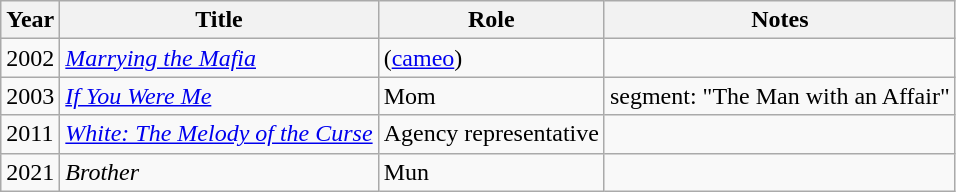<table class="wikitable">
<tr>
<th>Year</th>
<th>Title</th>
<th>Role</th>
<th>Notes</th>
</tr>
<tr>
<td>2002</td>
<td><em><a href='#'>Marrying the Mafia</a></em></td>
<td>(<a href='#'>cameo</a>)</td>
<td></td>
</tr>
<tr>
<td>2003</td>
<td><em><a href='#'>If You Were Me</a></em></td>
<td>Mom</td>
<td>segment: "The Man with an Affair"</td>
</tr>
<tr>
<td>2011</td>
<td><em><a href='#'>White: The Melody of the Curse</a></em></td>
<td>Agency representative</td>
<td></td>
</tr>
<tr>
<td>2021</td>
<td><em>Brother</em></td>
<td>Mun</td>
<td></td>
</tr>
</table>
